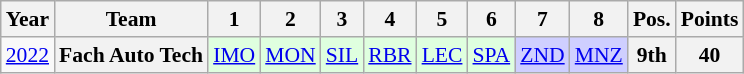<table class="wikitable" border="1" style="text-align:center; font-size:90%;">
<tr>
<th>Year</th>
<th>Team</th>
<th>1</th>
<th>2</th>
<th>3</th>
<th>4</th>
<th>5</th>
<th>6</th>
<th>7</th>
<th>8</th>
<th>Pos.</th>
<th>Points</th>
</tr>
<tr>
<td><a href='#'>2022</a></td>
<th>Fach Auto Tech</th>
<td style="background:#DFFFDF;"><a href='#'>IMO</a><br></td>
<td style="background:#DFFFDF;"><a href='#'>MON</a><br></td>
<td style="background:#DFFFDF;"><a href='#'>SIL</a><br></td>
<td style="background:#DFFFDF;"><a href='#'>RBR</a><br></td>
<td style="background:#DFFFDF;"><a href='#'>LEC</a><br></td>
<td style="background:#DFFFDF;"><a href='#'>SPA</a><br></td>
<td style="background:#CFCFFF;"><a href='#'>ZND</a><br></td>
<td style="background:#CFCFFF;"><a href='#'>MNZ</a><br></td>
<th>9th</th>
<th>40</th>
</tr>
</table>
